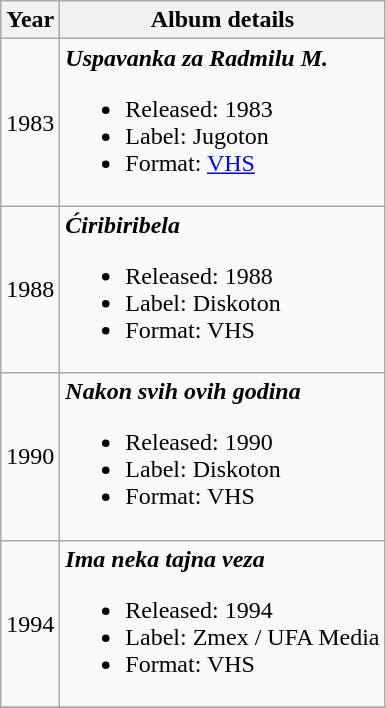<table class ="wikitable">
<tr>
<th>Year</th>
<th>Album details</th>
</tr>
<tr>
<td align="center" rowspan="1">1983</td>
<td><strong><em>Uspavanka za Radmilu M.</em></strong><br><ul><li>Released: 1983</li><li>Label: Jugoton</li><li>Format: <a href='#'>VHS</a></li></ul></td>
</tr>
<tr>
<td align="center" rowspan="1">1988</td>
<td><strong><em>Ćiribiribela</em></strong><br><ul><li>Released: 1988</li><li>Label: Diskoton</li><li>Format: VHS</li></ul></td>
</tr>
<tr>
<td align="center" rowspan="1">1990</td>
<td><strong><em>Nakon svih ovih godina</em></strong><br><ul><li>Released: 1990</li><li>Label: Diskoton</li><li>Format: VHS</li></ul></td>
</tr>
<tr>
<td align="center" rowspan="1">1994</td>
<td><strong><em>Ima neka tajna veza</em></strong><br><ul><li>Released: 1994</li><li>Label: Zmex / UFA Media</li><li>Format: VHS</li></ul></td>
</tr>
<tr>
</tr>
</table>
